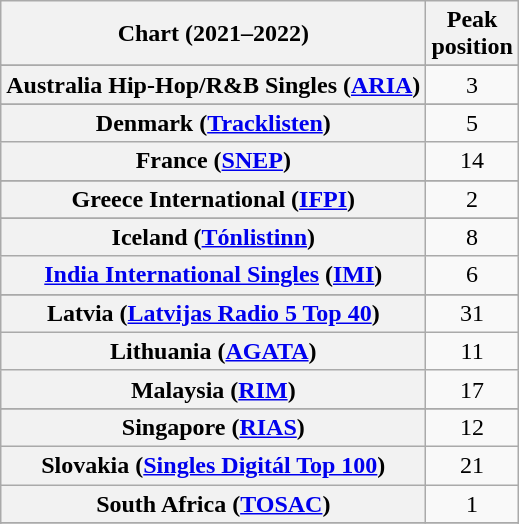<table class="wikitable sortable plainrowheaders" style="text-align:center">
<tr>
<th scope="col">Chart (2021–2022)</th>
<th scope="col">Peak<br>position</th>
</tr>
<tr>
</tr>
<tr>
<th scope="row">Australia Hip-Hop/R&B Singles (<a href='#'>ARIA</a>)</th>
<td>3</td>
</tr>
<tr>
</tr>
<tr>
</tr>
<tr>
</tr>
<tr>
<th scope="row">Denmark (<a href='#'>Tracklisten</a>)</th>
<td>5</td>
</tr>
<tr>
<th scope="row">France (<a href='#'>SNEP</a>)</th>
<td>14</td>
</tr>
<tr>
</tr>
<tr>
</tr>
<tr>
<th scope="row">Greece International (<a href='#'>IFPI</a>)</th>
<td>2</td>
</tr>
<tr>
</tr>
<tr>
</tr>
<tr>
<th scope="row">Iceland (<a href='#'>Tónlistinn</a>)</th>
<td>8</td>
</tr>
<tr>
<th scope="row"><a href='#'>India International Singles</a> (<a href='#'>IMI</a>)</th>
<td>6</td>
</tr>
<tr>
</tr>
<tr>
</tr>
<tr>
<th scope="row">Latvia (<a href='#'>Latvijas Radio 5 Top 40</a>)</th>
<td>31</td>
</tr>
<tr>
<th scope="row">Lithuania (<a href='#'>AGATA</a>)</th>
<td>11</td>
</tr>
<tr>
<th scope="row">Malaysia (<a href='#'>RIM</a>)</th>
<td>17</td>
</tr>
<tr>
</tr>
<tr>
</tr>
<tr>
</tr>
<tr>
</tr>
<tr>
<th scope="row">Singapore (<a href='#'>RIAS</a>)</th>
<td>12</td>
</tr>
<tr>
<th scope="row">Slovakia (<a href='#'>Singles Digitál Top 100</a>)</th>
<td>21</td>
</tr>
<tr>
<th scope="row">South Africa (<a href='#'>TOSAC</a>)</th>
<td>1</td>
</tr>
<tr>
</tr>
<tr>
</tr>
<tr>
</tr>
<tr>
</tr>
<tr>
</tr>
<tr>
</tr>
<tr>
</tr>
<tr>
</tr>
</table>
